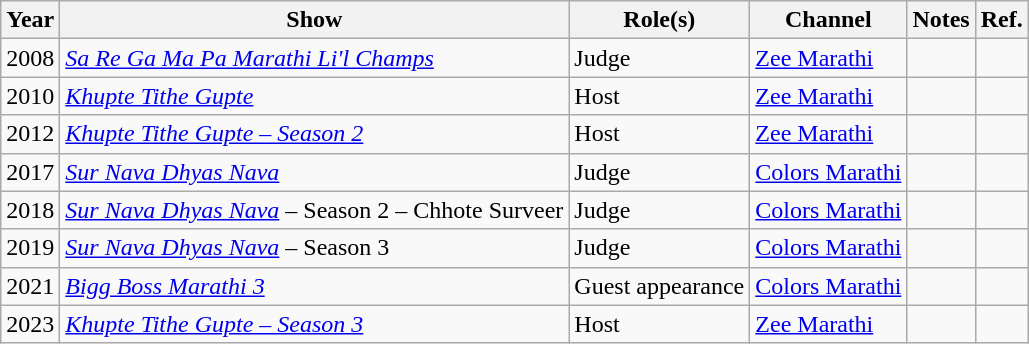<table class="wikitable">
<tr>
<th>Year</th>
<th>Show</th>
<th>Role(s)</th>
<th>Channel</th>
<th>Notes</th>
<th>Ref.</th>
</tr>
<tr>
<td>2008</td>
<td><em><a href='#'>Sa Re Ga Ma Pa Marathi Li'l Champs</a></em></td>
<td>Judge</td>
<td><a href='#'>Zee Marathi</a></td>
<td></td>
<td></td>
</tr>
<tr>
<td>2010</td>
<td><em><a href='#'>Khupte Tithe Gupte</a></em></td>
<td>Host</td>
<td><a href='#'>Zee Marathi</a></td>
<td></td>
<td></td>
</tr>
<tr>
<td>2012</td>
<td><em><a href='#'>Khupte Tithe Gupte – Season 2</a></em></td>
<td>Host</td>
<td><a href='#'>Zee Marathi</a></td>
<td></td>
<td></td>
</tr>
<tr>
<td>2017</td>
<td><em><a href='#'>Sur Nava Dhyas Nava</a></em></td>
<td>Judge</td>
<td><a href='#'>Colors Marathi</a></td>
<td></td>
<td></td>
</tr>
<tr>
<td>2018</td>
<td><em><a href='#'>Sur Nava Dhyas Nava</a></em> – Season 2 – Chhote Surveer</td>
<td>Judge</td>
<td><a href='#'>Colors Marathi</a></td>
<td></td>
<td></td>
</tr>
<tr>
<td>2019</td>
<td><em><a href='#'>Sur Nava Dhyas Nava</a></em> – Season 3</td>
<td>Judge</td>
<td><a href='#'>Colors Marathi</a></td>
<td></td>
<td></td>
</tr>
<tr>
<td>2021</td>
<td><em><a href='#'>Bigg Boss Marathi 3</a></em></td>
<td>Guest appearance</td>
<td><a href='#'>Colors Marathi</a></td>
<td></td>
<td></td>
</tr>
<tr>
<td>2023</td>
<td><em><a href='#'>Khupte Tithe Gupte – Season 3</a></em></td>
<td>Host</td>
<td><a href='#'>Zee Marathi</a></td>
<td></td>
<td></td>
</tr>
</table>
